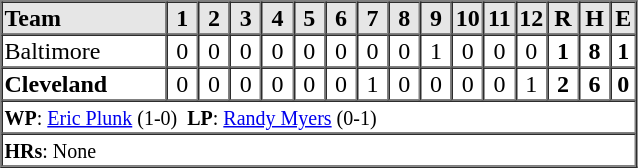<table border=1 cellspacing=0 width=425 style="margin-left:3em;">
<tr style="text-align:center; background-color:#e6e6e6;">
<th align=left width=26%>Team</th>
<th width=5%>1</th>
<th width=5%>2</th>
<th width=5%>3</th>
<th width=5%>4</th>
<th width=5%>5</th>
<th width=5%>6</th>
<th width=5%>7</th>
<th width=5%>8</th>
<th width=5%>9</th>
<th width=5%>10</th>
<th width=5%>11</th>
<th width=5%>12</th>
<th width=5%>R</th>
<th width=5%>H</th>
<th width=5%>E</th>
</tr>
<tr style="text-align:center;">
<td align=left>Baltimore</td>
<td>0</td>
<td>0</td>
<td>0</td>
<td>0</td>
<td>0</td>
<td>0</td>
<td>0</td>
<td>0</td>
<td>1</td>
<td>0</td>
<td>0</td>
<td>0</td>
<td><strong>1</strong></td>
<td><strong>8</strong></td>
<td><strong>1</strong></td>
</tr>
<tr style="text-align:center;">
<td align=left><strong>Cleveland</strong></td>
<td>0</td>
<td>0</td>
<td>0</td>
<td>0</td>
<td>0</td>
<td>0</td>
<td>1</td>
<td>0</td>
<td>0</td>
<td>0</td>
<td>0</td>
<td>1</td>
<td><strong>2</strong></td>
<td><strong>6</strong></td>
<td><strong>0</strong></td>
</tr>
<tr style="text-align:left;">
<td colspan=16><small><strong>WP</strong>: <a href='#'>Eric Plunk</a> (1-0)  <strong>LP</strong>: <a href='#'>Randy Myers</a> (0-1)  </small></td>
</tr>
<tr style="text-align:left;">
<td colspan=16><small><strong>HRs</strong>: None</small></td>
</tr>
</table>
